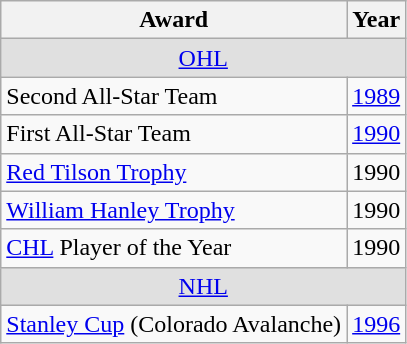<table class="wikitable">
<tr>
<th>Award</th>
<th>Year</th>
</tr>
<tr ALIGN="center" bgcolor="#e0e0e0">
<td colspan="3"><a href='#'>OHL</a></td>
</tr>
<tr>
<td>Second All-Star Team</td>
<td><a href='#'>1989</a></td>
</tr>
<tr>
<td>First All-Star Team</td>
<td><a href='#'>1990</a></td>
</tr>
<tr>
<td><a href='#'>Red Tilson Trophy</a></td>
<td>1990</td>
</tr>
<tr>
<td><a href='#'>William Hanley Trophy</a></td>
<td>1990</td>
</tr>
<tr>
<td><a href='#'>CHL</a> Player of the Year</td>
<td>1990</td>
</tr>
<tr ALIGN="center" bgcolor="#e0e0e0">
<td colspan="3"><a href='#'>NHL</a></td>
</tr>
<tr>
<td><a href='#'>Stanley Cup</a> (Colorado Avalanche)</td>
<td><a href='#'>1996</a></td>
</tr>
</table>
